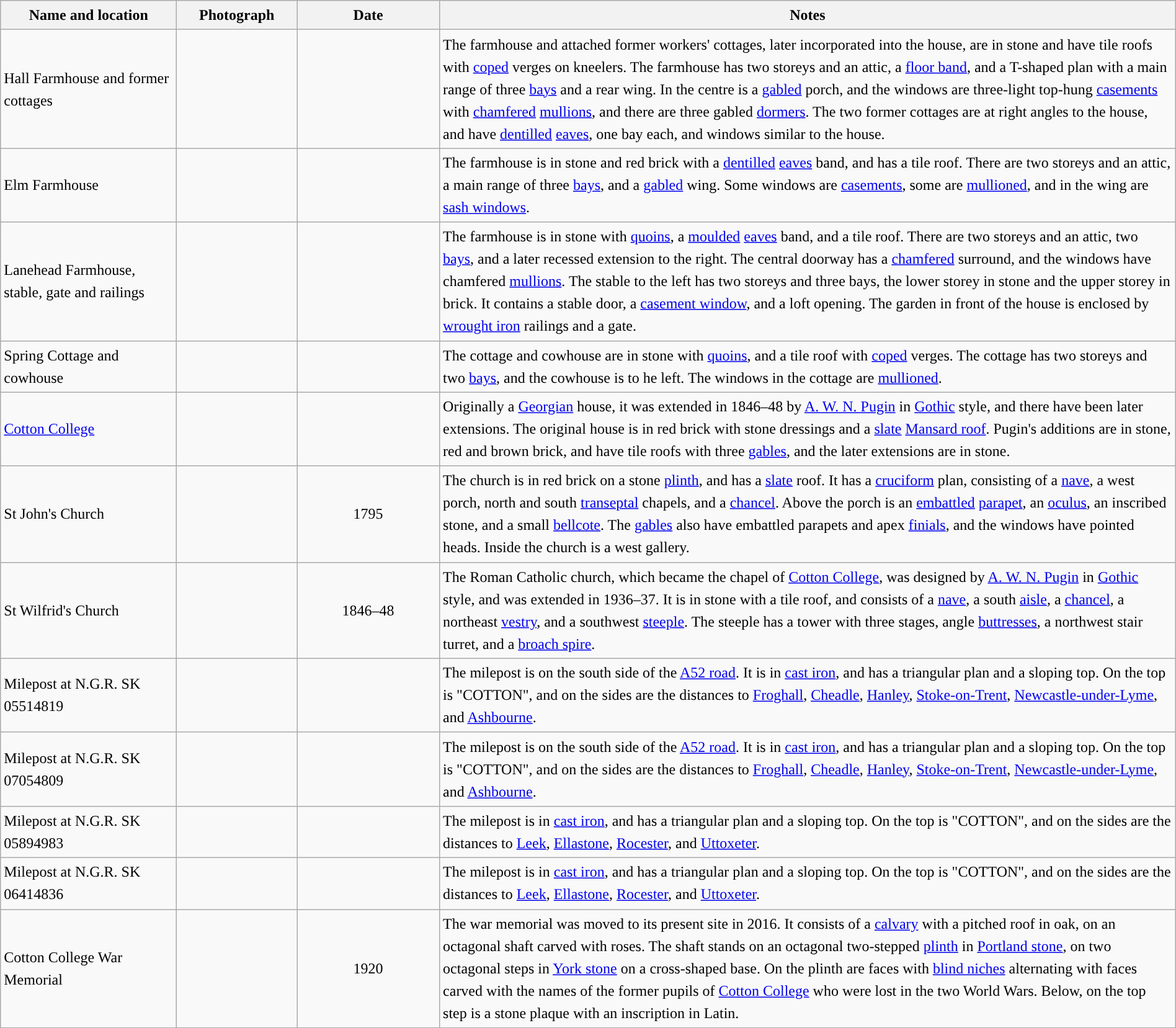<table class="wikitable sortable plainrowheaders" style="width:100%;border:0px;text-align:left;line-height:150%;">
<tr>
<th scope="col"  style="width:150px">Name and location</th>
<th scope="col"  style="width:100px" class="unsortable">Photograph</th>
<th scope="col"  style="width:120px">Date</th>
<th scope="col"  style="width:650px" class="unsortable">Notes</th>
</tr>
<tr>
<td>Hall Farmhouse and former cottages<br><small></small></td>
<td></td>
<td align="center"></td>
<td>The farmhouse and attached former workers' cottages, later incorporated into the house, are in stone and have tile roofs with <a href='#'>coped</a> verges on kneelers.  The farmhouse has two storeys and an attic, a <a href='#'>floor band</a>, and a T-shaped plan with a main range of three <a href='#'>bays</a> and a rear wing.  In the centre is a <a href='#'>gabled</a> porch, and the windows are three-light top-hung <a href='#'>casements</a> with <a href='#'>chamfered</a> <a href='#'>mullions</a>, and there are three gabled <a href='#'>dormers</a>.  The two former cottages are at right angles to the house, and have <a href='#'>dentilled</a> <a href='#'>eaves</a>, one bay each, and windows similar to the house.</td>
</tr>
<tr>
<td>Elm Farmhouse<br><small></small></td>
<td></td>
<td align="center"></td>
<td>The farmhouse is in stone and red brick with a <a href='#'>dentilled</a> <a href='#'>eaves</a> band, and has a tile roof.  There are two storeys and an attic, a main range of three <a href='#'>bays</a>, and a <a href='#'>gabled</a> wing.  Some windows are <a href='#'>casements</a>, some are <a href='#'>mullioned</a>, and in the wing are <a href='#'>sash windows</a>.</td>
</tr>
<tr>
<td>Lanehead Farmhouse, stable, gate and railings<br><small></small></td>
<td></td>
<td align="center"></td>
<td>The farmhouse is in stone with <a href='#'>quoins</a>, a <a href='#'>moulded</a> <a href='#'>eaves</a> band, and a tile roof.  There are two storeys and an attic, two <a href='#'>bays</a>, and a later recessed extension to the right.  The central doorway has a <a href='#'>chamfered</a> surround, and the windows have chamfered <a href='#'>mullions</a>.  The stable to the left has two storeys and three bays, the lower storey in stone and the upper storey in brick.  It contains a stable door, a <a href='#'>casement window</a>, and a loft opening.  The garden in front of the house is enclosed by <a href='#'>wrought iron</a> railings and a gate.</td>
</tr>
<tr>
<td>Spring Cottage and cowhouse<br><small></small></td>
<td></td>
<td align="center"></td>
<td>The cottage and cowhouse are in stone with <a href='#'>quoins</a>, and a tile roof with <a href='#'>coped</a> verges.  The cottage has two storeys and two <a href='#'>bays</a>, and the cowhouse is to he left.  The windows in the cottage are <a href='#'>mullioned</a>.</td>
</tr>
<tr>
<td><a href='#'>Cotton College</a><br><small></small></td>
<td></td>
<td align="center"></td>
<td>Originally a <a href='#'>Georgian</a> house, it was extended in 1846–48 by <a href='#'>A. W. N. Pugin</a> in <a href='#'>Gothic</a> style, and there have been later extensions.  The original house is in red brick with stone dressings and a <a href='#'>slate</a> <a href='#'>Mansard roof</a>.  Pugin's additions are in stone, red and brown brick, and have tile roofs with three <a href='#'>gables</a>, and the later extensions are in stone.</td>
</tr>
<tr>
<td>St John's Church<br><small></small></td>
<td></td>
<td align="center">1795</td>
<td>The church is in red brick on a stone <a href='#'>plinth</a>, and has a <a href='#'>slate</a> roof.  It has a <a href='#'>cruciform</a> plan, consisting of a <a href='#'>nave</a>, a west porch, north and south <a href='#'>transeptal</a> chapels, and a <a href='#'>chancel</a>.  Above the porch is an <a href='#'>embattled</a> <a href='#'>parapet</a>, an <a href='#'>oculus</a>, an inscribed stone, and a small <a href='#'>bellcote</a>.  The <a href='#'>gables</a> also have embattled parapets and apex <a href='#'>finials</a>, and the windows have pointed heads.  Inside the church is a west gallery.</td>
</tr>
<tr>
<td>St Wilfrid's Church<br><small></small></td>
<td></td>
<td align="center">1846–48</td>
<td>The Roman Catholic church, which became the chapel of <a href='#'>Cotton College</a>, was designed by <a href='#'>A. W. N. Pugin</a> in <a href='#'>Gothic</a> style, and was extended in 1936–37.  It is in stone with a tile roof, and consists of a <a href='#'>nave</a>, a south <a href='#'>aisle</a>, a <a href='#'>chancel</a>, a northeast <a href='#'>vestry</a>, and a southwest <a href='#'>steeple</a>.  The steeple has a tower with three stages, angle <a href='#'>buttresses</a>, a northwest stair turret, and a <a href='#'>broach spire</a>.</td>
</tr>
<tr>
<td>Milepost at N.G.R. SK 05514819<br><small></small></td>
<td></td>
<td align="center"></td>
<td>The milepost is on the south side of the <a href='#'>A52 road</a>.  It is in <a href='#'>cast iron</a>, and has a triangular plan and a sloping top.  On the top is "COTTON", and on the sides are the distances to <a href='#'>Froghall</a>, <a href='#'>Cheadle</a>, <a href='#'>Hanley</a>, <a href='#'>Stoke-on-Trent</a>, <a href='#'>Newcastle-under-Lyme</a>, and <a href='#'>Ashbourne</a>.</td>
</tr>
<tr>
<td>Milepost at N.G.R. SK 07054809 <br><small></small></td>
<td></td>
<td align="center"></td>
<td>The milepost is on the south side of the <a href='#'>A52 road</a>.  It is in <a href='#'>cast iron</a>, and has a triangular plan and a sloping top.  On the top is "COTTON", and on the sides are the distances to <a href='#'>Froghall</a>, <a href='#'>Cheadle</a>, <a href='#'>Hanley</a>, <a href='#'>Stoke-on-Trent</a>, <a href='#'>Newcastle-under-Lyme</a>, and <a href='#'>Ashbourne</a>.</td>
</tr>
<tr>
<td>Milepost at N.G.R. SK 05894983<br><small></small></td>
<td></td>
<td align="center"></td>
<td>The milepost is in <a href='#'>cast iron</a>, and has a triangular plan and a sloping top.  On the top is "COTTON", and on the sides are the distances to <a href='#'>Leek</a>, <a href='#'>Ellastone</a>, <a href='#'>Rocester</a>, and <a href='#'>Uttoxeter</a>.</td>
</tr>
<tr>
<td>Milepost at N.G.R. SK 06414836<br><small></small></td>
<td></td>
<td align="center"></td>
<td>The milepost is in <a href='#'>cast iron</a>, and has a triangular plan and a sloping top.  On the top is "COTTON", and on the sides are the distances to <a href='#'>Leek</a>, <a href='#'>Ellastone</a>, <a href='#'>Rocester</a>, and <a href='#'>Uttoxeter</a>.</td>
</tr>
<tr>
<td>Cotton College War Memorial<br><small></small></td>
<td></td>
<td align="center">1920</td>
<td>The war memorial was moved to its present site in 2016.  It consists of a <a href='#'>calvary</a> with a pitched roof in oak, on an octagonal shaft carved with roses.  The shaft stands on an octagonal two-stepped <a href='#'>plinth</a> in <a href='#'>Portland stone</a>, on two octagonal steps in <a href='#'>York stone</a> on a cross-shaped base.  On the plinth are faces with <a href='#'>blind niches</a> alternating with faces carved with the names of the former pupils of <a href='#'>Cotton College</a> who were lost in the two World Wars.  Below, on the top step is a stone plaque with an inscription in Latin.</td>
</tr>
<tr>
</tr>
</table>
